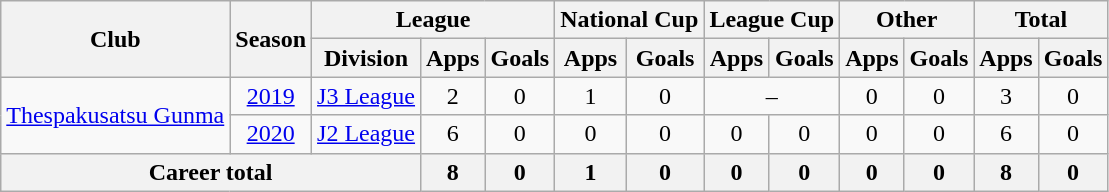<table class="wikitable" style="text-align: center">
<tr>
<th rowspan="2">Club</th>
<th rowspan="2">Season</th>
<th colspan="3">League</th>
<th colspan="2">National Cup</th>
<th colspan="2">League Cup</th>
<th colspan="2">Other</th>
<th colspan="2">Total</th>
</tr>
<tr>
<th>Division</th>
<th>Apps</th>
<th>Goals</th>
<th>Apps</th>
<th>Goals</th>
<th>Apps</th>
<th>Goals</th>
<th>Apps</th>
<th>Goals</th>
<th>Apps</th>
<th>Goals</th>
</tr>
<tr>
<td rowspan="2"><a href='#'>Thespakusatsu Gunma</a></td>
<td><a href='#'>2019</a></td>
<td><a href='#'>J3 League</a></td>
<td>2</td>
<td>0</td>
<td>1</td>
<td>0</td>
<td colspan="2">–</td>
<td>0</td>
<td>0</td>
<td>3</td>
<td>0</td>
</tr>
<tr>
<td><a href='#'>2020</a></td>
<td><a href='#'>J2 League</a></td>
<td>6</td>
<td>0</td>
<td>0</td>
<td>0</td>
<td>0</td>
<td>0</td>
<td>0</td>
<td>0</td>
<td>6</td>
<td>0</td>
</tr>
<tr>
<th colspan=3>Career total</th>
<th>8</th>
<th>0</th>
<th>1</th>
<th>0</th>
<th>0</th>
<th>0</th>
<th>0</th>
<th>0</th>
<th>8</th>
<th>0</th>
</tr>
</table>
